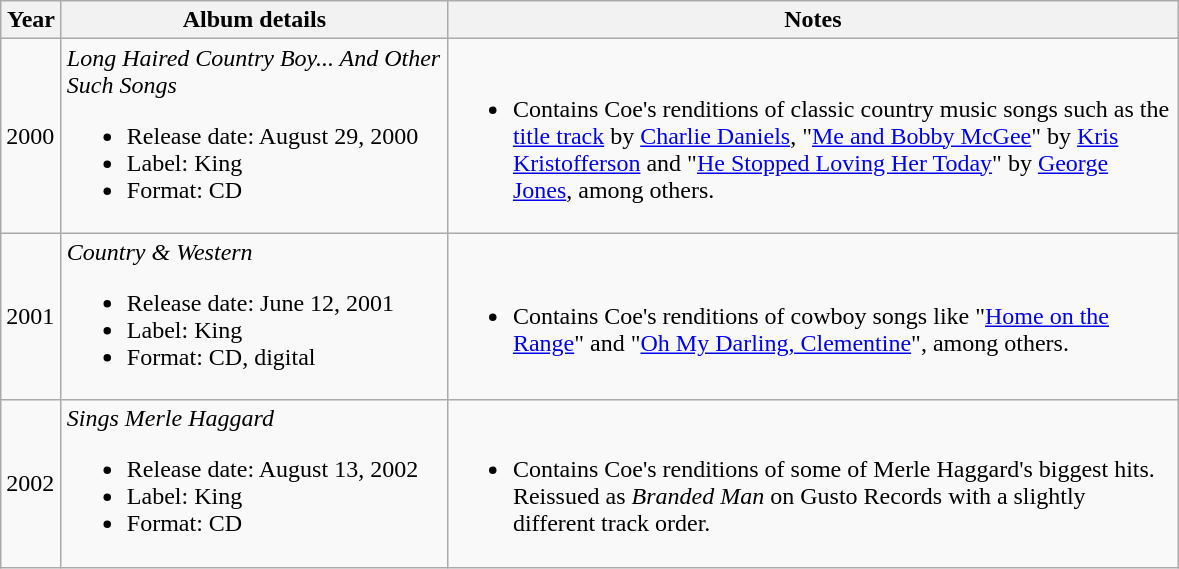<table class="wikitable">
<tr>
<th style="width:33px;">Year</th>
<th style="width:250px;">Album details</th>
<th style="width:30em;">Notes</th>
</tr>
<tr>
<td>2000</td>
<td><em>Long Haired Country Boy... And Other Such Songs</em><br><ul><li>Release date: August 29, 2000</li><li>Label: King</li><li>Format: CD</li></ul></td>
<td><br><ul><li>Contains Coe's renditions of classic country music songs such as the <a href='#'>title track</a> by <a href='#'>Charlie Daniels</a>, "<a href='#'>Me and Bobby McGee</a>" by <a href='#'>Kris Kristofferson</a> and "<a href='#'>He Stopped Loving Her Today</a>" by <a href='#'>George Jones</a>, among others.</li></ul></td>
</tr>
<tr>
<td>2001</td>
<td><em>Country & Western</em><br><ul><li>Release date: June 12, 2001</li><li>Label: King</li><li>Format: CD, digital</li></ul></td>
<td><br><ul><li>Contains Coe's renditions of cowboy songs like "<a href='#'>Home on the Range</a>" and "<a href='#'>Oh My Darling, Clementine</a>", among others.</li></ul></td>
</tr>
<tr>
<td>2002</td>
<td><em>Sings Merle Haggard</em><br><ul><li>Release date: August 13, 2002</li><li>Label: King</li><li>Format: CD</li></ul></td>
<td><br><ul><li>Contains Coe's renditions of some of Merle Haggard's biggest hits. Reissued as <em>Branded Man</em> on Gusto Records with a slightly different track order.</li></ul></td>
</tr>
</table>
